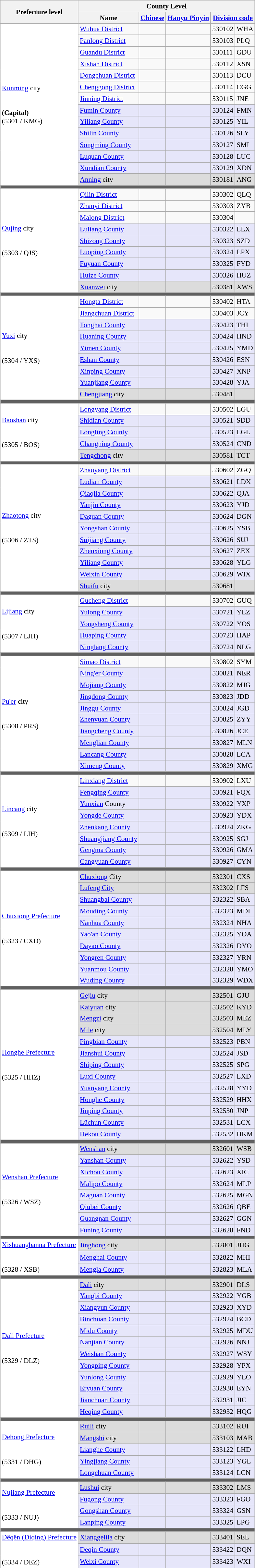<table class="wikitable" style="padding: 24em 0; font-size: 90%;">
<tr>
<th rowspan="2">Prefecture level</th>
<th colspan="5">County Level</th>
</tr>
<tr>
<th>Name</th>
<th><a href='#'>Chinese</a></th>
<th><a href='#'>Hanyu Pinyin</a></th>
<th colspan="2"><a href='#'>Division code</a></th>
</tr>
<tr>
<td bgcolor="#FFFFFF" rowspan=14><a href='#'>Kunming</a> city <br>  <br>  <br> <strong>(Capital)</strong><br>(5301 / KMG)</td>
<td><a href='#'>Wuhua District</a></td>
<td></td>
<td></td>
<td>530102</td>
<td>WHA</td>
</tr>
<tr>
<td><a href='#'>Panlong District</a></td>
<td></td>
<td></td>
<td>530103</td>
<td>PLQ</td>
</tr>
<tr>
<td><a href='#'>Guandu District</a></td>
<td></td>
<td></td>
<td>530111</td>
<td>GDU</td>
</tr>
<tr>
<td><a href='#'>Xishan District</a></td>
<td></td>
<td></td>
<td>530112</td>
<td>XSN</td>
</tr>
<tr>
<td><a href='#'>Dongchuan District</a></td>
<td></td>
<td></td>
<td>530113</td>
<td>DCU</td>
</tr>
<tr>
<td><a href='#'>Chenggong District</a></td>
<td></td>
<td></td>
<td>530114</td>
<td>CGG</td>
</tr>
<tr>
<td><a href='#'>Jinning District</a></td>
<td></td>
<td></td>
<td>530115</td>
<td>JNE</td>
</tr>
<tr bgcolor="#E6E6FA">
<td><a href='#'>Fumin County</a></td>
<td></td>
<td></td>
<td>530124</td>
<td>FMN</td>
</tr>
<tr bgcolor="#E6E6FA">
<td><a href='#'>Yiliang County</a></td>
<td></td>
<td></td>
<td>530125</td>
<td>YIL</td>
</tr>
<tr bgcolor="#E6E6FA">
<td><a href='#'>Shilin County</a></td>
<td></td>
<td></td>
<td>530126</td>
<td>SLY</td>
</tr>
<tr bgcolor="#E6E6FA">
<td><a href='#'>Songming County</a></td>
<td></td>
<td></td>
<td>530127</td>
<td>SMI</td>
</tr>
<tr bgcolor="#E6E6FA">
<td><a href='#'>Luquan County</a></td>
<td></td>
<td></td>
<td>530128</td>
<td>LUC</td>
</tr>
<tr bgcolor="#E6E6FA">
<td><a href='#'>Xundian County</a></td>
<td></td>
<td></td>
<td>530129</td>
<td>XDN</td>
</tr>
<tr bgcolor="#DCDCDC">
<td><a href='#'>Anning</a> city</td>
<td></td>
<td></td>
<td>530181</td>
<td>ANG</td>
</tr>
<tr>
</tr>
<tr style = "background:#606060; height: 2pt">
<td colspan = "6"></td>
</tr>
<tr>
<td bgcolor="#FFFFFF" rowspan=9><a href='#'>Qujing</a> city <br>  <br> <br>(5303 / QJS)</td>
<td><a href='#'>Qilin District</a></td>
<td></td>
<td></td>
<td>530302</td>
<td>QLQ</td>
</tr>
<tr>
<td><a href='#'>Zhanyi District</a></td>
<td></td>
<td></td>
<td>530303</td>
<td>ZYB</td>
</tr>
<tr>
<td><a href='#'>Malong District</a></td>
<td></td>
<td></td>
<td>530304</td>
<td></td>
</tr>
<tr bgcolor="#E6E6FA">
<td><a href='#'>Luliang County</a></td>
<td></td>
<td></td>
<td>530322</td>
<td>LLX</td>
</tr>
<tr bgcolor="#E6E6FA">
<td><a href='#'>Shizong County</a></td>
<td></td>
<td></td>
<td>530323</td>
<td>SZD</td>
</tr>
<tr bgcolor="#E6E6FA">
<td><a href='#'>Luoping County</a></td>
<td></td>
<td></td>
<td>530324</td>
<td>LPX</td>
</tr>
<tr bgcolor="#E6E6FA">
<td><a href='#'>Fuyuan County</a></td>
<td></td>
<td></td>
<td>530325</td>
<td>FYD</td>
</tr>
<tr bgcolor="#E6E6FA">
<td><a href='#'>Huize County</a></td>
<td></td>
<td></td>
<td>530326</td>
<td>HUZ</td>
</tr>
<tr bgcolor="#DCDCDC">
<td><a href='#'>Xuanwei</a> city</td>
<td></td>
<td></td>
<td>530381</td>
<td>XWS</td>
</tr>
<tr>
</tr>
<tr style = "background:#606060; height: 2pt">
<td colspan = "6"></td>
</tr>
<tr>
<td bgcolor="#FFFFFF" rowspan=9><a href='#'>Yuxi</a> city <br>  <br> <br>(5304 / YXS)</td>
<td><a href='#'>Hongta District</a></td>
<td></td>
<td></td>
<td>530402</td>
<td>HTA</td>
</tr>
<tr>
<td><a href='#'>Jiangchuan District</a></td>
<td></td>
<td></td>
<td>530403</td>
<td>JCY</td>
</tr>
<tr bgcolor="#E6E6FA">
<td><a href='#'>Tonghai County</a></td>
<td></td>
<td></td>
<td>530423</td>
<td>THI</td>
</tr>
<tr bgcolor="#E6E6FA">
<td><a href='#'>Huaning County</a></td>
<td></td>
<td></td>
<td>530424</td>
<td>HND</td>
</tr>
<tr bgcolor="#E6E6FA">
<td><a href='#'>Yimen County</a></td>
<td></td>
<td></td>
<td>530425</td>
<td>YMD</td>
</tr>
<tr bgcolor="#E6E6FA">
<td><a href='#'>Eshan County</a></td>
<td></td>
<td></td>
<td>530426</td>
<td>ESN</td>
</tr>
<tr bgcolor="#E6E6FA">
<td><a href='#'>Xinping County</a></td>
<td></td>
<td></td>
<td>530427</td>
<td>XNP</td>
</tr>
<tr bgcolor="#E6E6FA">
<td><a href='#'>Yuanjiang County</a></td>
<td></td>
<td></td>
<td>530428</td>
<td>YJA</td>
</tr>
<tr bgcolor="#DCDCDC">
<td><a href='#'>Chengjiang</a> city</td>
<td></td>
<td></td>
<td>530481</td>
<td></td>
</tr>
<tr>
</tr>
<tr style = "background:#606060; height: 2pt">
<td colspan = "6"></td>
</tr>
<tr>
<td bgcolor="#FFFFFF" rowspan=5><a href='#'>Baoshan</a> city <br>  <br> <br>(5305 / BOS)</td>
<td><a href='#'>Longyang District</a></td>
<td></td>
<td></td>
<td>530502</td>
<td>LGU</td>
</tr>
<tr bgcolor="#E6E6FA">
<td><a href='#'>Shidian County</a></td>
<td></td>
<td></td>
<td>530521</td>
<td>SDD</td>
</tr>
<tr bgcolor="#E6E6FA">
<td><a href='#'>Longling County</a></td>
<td></td>
<td></td>
<td>530523</td>
<td>LGL</td>
</tr>
<tr bgcolor="#E6E6FA">
<td><a href='#'>Changning County</a></td>
<td></td>
<td></td>
<td>530524</td>
<td>CND</td>
</tr>
<tr bgcolor="#DCDCDC">
<td><a href='#'>Tengchong</a> city</td>
<td></td>
<td></td>
<td>530581</td>
<td>TCT</td>
</tr>
<tr>
</tr>
<tr style = "background:#606060; height: 2pt">
<td colspan = "6"></td>
</tr>
<tr>
<td bgcolor="#FFFFFF" rowspan=11><a href='#'>Zhaotong</a> city <br>  <br> <br>(5306 / ZTS)</td>
<td><a href='#'>Zhaoyang District</a></td>
<td></td>
<td></td>
<td>530602</td>
<td>ZGQ</td>
</tr>
<tr bgcolor="#E6E6FA">
<td><a href='#'>Ludian County</a></td>
<td></td>
<td></td>
<td>530621</td>
<td>LDX</td>
</tr>
<tr bgcolor="#E6E6FA">
<td><a href='#'>Qiaojia County</a></td>
<td></td>
<td></td>
<td>530622</td>
<td>QJA</td>
</tr>
<tr bgcolor="#E6E6FA">
<td><a href='#'>Yanjin County</a></td>
<td></td>
<td></td>
<td>530623</td>
<td>YJD</td>
</tr>
<tr bgcolor="#E6E6FA">
<td><a href='#'>Daguan County</a></td>
<td></td>
<td></td>
<td>530624</td>
<td>DGN</td>
</tr>
<tr bgcolor="#E6E6FA">
<td><a href='#'>Yongshan County</a></td>
<td></td>
<td></td>
<td>530625</td>
<td>YSB</td>
</tr>
<tr bgcolor="#E6E6FA">
<td><a href='#'>Suijiang County</a></td>
<td></td>
<td></td>
<td>530626</td>
<td>SUJ</td>
</tr>
<tr bgcolor="#E6E6FA">
<td><a href='#'>Zhenxiong County</a></td>
<td></td>
<td></td>
<td>530627</td>
<td>ZEX</td>
</tr>
<tr bgcolor="#E6E6FA">
<td><a href='#'>Yiliang County</a></td>
<td></td>
<td></td>
<td>530628</td>
<td>YLG</td>
</tr>
<tr bgcolor="#E6E6FA">
<td><a href='#'>Weixin County</a></td>
<td></td>
<td></td>
<td>530629</td>
<td>WIX</td>
</tr>
<tr bgcolor="#DCDCDC">
<td><a href='#'>Shuifu</a> city</td>
<td></td>
<td></td>
<td>530681</td>
<td></td>
</tr>
<tr>
</tr>
<tr style = "background:#606060; height: 2pt">
<td colspan = "6"></td>
</tr>
<tr>
<td bgcolor="#FFFFFF" rowspan=5><a href='#'>Lijiang</a> city <br>  <br> <br>(5307 / LJH)</td>
<td><a href='#'>Gucheng District</a></td>
<td></td>
<td></td>
<td>530702</td>
<td>GUQ</td>
</tr>
<tr bgcolor="#E6E6FA">
<td><a href='#'>Yulong County</a></td>
<td></td>
<td></td>
<td>530721</td>
<td>YLZ</td>
</tr>
<tr bgcolor="#E6E6FA">
<td><a href='#'>Yongsheng County</a></td>
<td></td>
<td></td>
<td>530722</td>
<td>YOS</td>
</tr>
<tr bgcolor="#E6E6FA">
<td><a href='#'>Huaping County</a></td>
<td></td>
<td></td>
<td>530723</td>
<td>HAP</td>
</tr>
<tr bgcolor="#E6E6FA">
<td><a href='#'>Ninglang County</a></td>
<td></td>
<td></td>
<td>530724</td>
<td>NLG</td>
</tr>
<tr>
</tr>
<tr style = "background:#606060; height: 2pt">
<td colspan = "6"></td>
</tr>
<tr>
<td bgcolor="#FFFFFF" rowspan=10><a href='#'>Pu'er</a> city <br>  <br> <br>(5308 / PRS)</td>
<td><a href='#'>Simao District</a></td>
<td></td>
<td></td>
<td>530802</td>
<td>SYM</td>
</tr>
<tr bgcolor="#E6E6FA">
<td><a href='#'>Ning'er County</a></td>
<td></td>
<td></td>
<td>530821</td>
<td>NER</td>
</tr>
<tr bgcolor="#E6E6FA">
<td><a href='#'>Mojiang County</a></td>
<td></td>
<td></td>
<td>530822</td>
<td>MJG</td>
</tr>
<tr bgcolor="#E6E6FA">
<td><a href='#'>Jingdong County</a></td>
<td></td>
<td></td>
<td>530823</td>
<td>JDD</td>
</tr>
<tr bgcolor="#E6E6FA">
<td><a href='#'>Jinggu County</a></td>
<td></td>
<td></td>
<td>530824</td>
<td>JGD</td>
</tr>
<tr bgcolor="#E6E6FA">
<td><a href='#'>Zhenyuan County</a></td>
<td></td>
<td></td>
<td>530825</td>
<td>ZYY</td>
</tr>
<tr bgcolor="#E6E6FA">
<td><a href='#'>Jiangcheng County</a></td>
<td></td>
<td></td>
<td>530826</td>
<td>JCE</td>
</tr>
<tr bgcolor="#E6E6FA">
<td><a href='#'>Menglian County</a></td>
<td></td>
<td></td>
<td>530827</td>
<td>MLN</td>
</tr>
<tr bgcolor="#E6E6FA">
<td><a href='#'>Lancang County</a></td>
<td></td>
<td></td>
<td>530828</td>
<td>LCA</td>
</tr>
<tr bgcolor="#E6E6FA">
<td><a href='#'>Ximeng County</a></td>
<td></td>
<td></td>
<td>530829</td>
<td>XMG</td>
</tr>
<tr>
</tr>
<tr style = "background:#606060; height: 2pt">
<td colspan = "6"></td>
</tr>
<tr>
<td bgcolor="#FFFFFF" rowspan=8><a href='#'>Lincang</a> city <br>  <br> <br>(5309 / LIH)</td>
<td><a href='#'>Linxiang District</a></td>
<td></td>
<td></td>
<td>530902</td>
<td>LXU</td>
</tr>
<tr bgcolor="#E6E6FA">
<td><a href='#'>Fengqing County</a></td>
<td></td>
<td></td>
<td>530921</td>
<td>FQX</td>
</tr>
<tr bgcolor="#E6E6FA">
<td><a href='#'>Yunxian</a> County</td>
<td></td>
<td></td>
<td>530922</td>
<td>YXP</td>
</tr>
<tr bgcolor="#E6E6FA">
<td><a href='#'>Yongde County</a></td>
<td></td>
<td></td>
<td>530923</td>
<td>YDX</td>
</tr>
<tr bgcolor="#E6E6FA">
<td><a href='#'>Zhenkang County</a></td>
<td></td>
<td></td>
<td>530924</td>
<td>ZKG</td>
</tr>
<tr bgcolor="#E6E6FA">
<td><a href='#'>Shuangjiang County</a></td>
<td></td>
<td></td>
<td>530925</td>
<td>SGJ</td>
</tr>
<tr bgcolor="#E6E6FA">
<td><a href='#'>Gengma County</a></td>
<td></td>
<td></td>
<td>530926</td>
<td>GMA</td>
</tr>
<tr bgcolor="#E6E6FA">
<td><a href='#'>Cangyuan County</a></td>
<td></td>
<td></td>
<td>530927</td>
<td>CYN</td>
</tr>
<tr>
</tr>
<tr style = "background:#606060; height: 2pt">
<td colspan = "6"></td>
</tr>
<tr bgcolor="#DCDCDC">
<td bgcolor="#FFFFFF" rowspan=10><a href='#'>Chuxiong Prefecture</a> <br>  <br> <br>(5323 / CXD)</td>
<td><a href='#'>Chuxiong</a> City</td>
<td></td>
<td></td>
<td>532301</td>
<td>CXS</td>
</tr>
<tr bgcolor="#DCDCDC">
<td><a href='#'>Lufeng City</a></td>
<td></td>
<td></td>
<td>532302</td>
<td>LFS</td>
</tr>
<tr bgcolor="#E6E6FA">
<td><a href='#'>Shuangbai County</a></td>
<td></td>
<td></td>
<td>532322</td>
<td>SBA</td>
</tr>
<tr bgcolor="#E6E6FA">
<td><a href='#'>Mouding County</a></td>
<td></td>
<td></td>
<td>532323</td>
<td>MDI</td>
</tr>
<tr bgcolor="#E6E6FA">
<td><a href='#'>Nanhua County</a></td>
<td></td>
<td></td>
<td>532324</td>
<td>NHA</td>
</tr>
<tr bgcolor="#E6E6FA">
<td><a href='#'>Yao'an County</a></td>
<td></td>
<td></td>
<td>532325</td>
<td>YOA</td>
</tr>
<tr bgcolor="#E6E6FA">
<td><a href='#'>Dayao County</a></td>
<td></td>
<td></td>
<td>532326</td>
<td>DYO</td>
</tr>
<tr bgcolor="#E6E6FA">
<td><a href='#'>Yongren County</a></td>
<td></td>
<td></td>
<td>532327</td>
<td>YRN</td>
</tr>
<tr bgcolor="#E6E6FA">
<td><a href='#'>Yuanmou County</a></td>
<td></td>
<td></td>
<td>532328</td>
<td>YMO</td>
</tr>
<tr bgcolor="#E6E6FA">
<td><a href='#'>Wuding County</a></td>
<td></td>
<td></td>
<td>532329</td>
<td>WDX</td>
</tr>
<tr>
</tr>
<tr style = "background:#606060; height: 2pt">
<td colspan = "6"></td>
</tr>
<tr bgcolor="#DCDCDC">
<td bgcolor="#FFFFFF" rowspan=13><a href='#'>Honghe Prefecture</a> <br>  <br>  <br>(5325 / HHZ)</td>
<td><a href='#'>Gejiu</a> city</td>
<td></td>
<td></td>
<td>532501</td>
<td>GJU</td>
</tr>
<tr bgcolor="#DCDCDC">
<td><a href='#'>Kaiyuan</a> city</td>
<td></td>
<td></td>
<td>532502</td>
<td>KYD</td>
</tr>
<tr bgcolor="#DCDCDC">
<td><a href='#'>Mengzi</a> city</td>
<td></td>
<td></td>
<td>532503</td>
<td>MEZ</td>
</tr>
<tr bgcolor="#DCDCDC">
<td><a href='#'>Mile</a> city</td>
<td></td>
<td></td>
<td>532504</td>
<td>MLY</td>
</tr>
<tr bgcolor="#E6E6FA">
<td><a href='#'>Pingbian County</a></td>
<td></td>
<td></td>
<td>532523</td>
<td>PBN</td>
</tr>
<tr bgcolor="#E6E6FA">
<td><a href='#'>Jianshui County</a></td>
<td></td>
<td></td>
<td>532524</td>
<td>JSD</td>
</tr>
<tr bgcolor="#E6E6FA">
<td><a href='#'>Shiping County</a></td>
<td></td>
<td></td>
<td>532525</td>
<td>SPG</td>
</tr>
<tr bgcolor="#E6E6FA">
<td><a href='#'>Luxi County</a></td>
<td></td>
<td></td>
<td>532527</td>
<td>LXD</td>
</tr>
<tr bgcolor="#E6E6FA">
<td><a href='#'>Yuanyang County</a></td>
<td></td>
<td></td>
<td>532528</td>
<td>YYD</td>
</tr>
<tr bgcolor="#E6E6FA">
<td><a href='#'>Honghe County</a></td>
<td></td>
<td></td>
<td>532529</td>
<td>HHX</td>
</tr>
<tr bgcolor="#E6E6FA">
<td><a href='#'>Jinping County</a></td>
<td></td>
<td></td>
<td>532530</td>
<td>JNP</td>
</tr>
<tr bgcolor="#E6E6FA">
<td><a href='#'>Lüchun County</a></td>
<td></td>
<td></td>
<td>532531</td>
<td>LCX</td>
</tr>
<tr bgcolor="#E6E6FA">
<td><a href='#'>Hekou County</a></td>
<td></td>
<td></td>
<td>532532</td>
<td>HKM</td>
</tr>
<tr>
</tr>
<tr style = "background:#606060; height: 2pt">
<td colspan = "6"></td>
</tr>
<tr bgcolor="#DCDCDC">
<td bgcolor="#FFFFFF" rowspan = 8><a href='#'>Wenshan Prefecture</a> <br>  <br> <br>(5326 / WSZ)</td>
<td><a href='#'>Wenshan</a> city</td>
<td></td>
<td></td>
<td>532601</td>
<td>WSB</td>
</tr>
<tr bgcolor="#E6E6FA">
<td><a href='#'>Yanshan County</a></td>
<td></td>
<td></td>
<td>532622</td>
<td>YSD</td>
</tr>
<tr bgcolor="#E6E6FA">
<td><a href='#'>Xichou County</a></td>
<td></td>
<td></td>
<td>532623</td>
<td>XIC</td>
</tr>
<tr bgcolor="#E6E6FA">
<td><a href='#'>Malipo County</a></td>
<td></td>
<td></td>
<td>532624</td>
<td>MLP</td>
</tr>
<tr bgcolor="#E6E6FA">
<td><a href='#'>Maguan County</a></td>
<td></td>
<td></td>
<td>532625</td>
<td>MGN</td>
</tr>
<tr bgcolor="#E6E6FA">
<td><a href='#'>Qiubei County</a></td>
<td></td>
<td></td>
<td>532626</td>
<td>QBE</td>
</tr>
<tr bgcolor="#E6E6FA">
<td><a href='#'>Guangnan County</a></td>
<td></td>
<td></td>
<td>532627</td>
<td>GGN</td>
</tr>
<tr bgcolor="#E6E6FA">
<td><a href='#'>Funing County</a></td>
<td></td>
<td></td>
<td>532628</td>
<td>FND</td>
</tr>
<tr>
</tr>
<tr style = "background:#606060; height: 2pt">
<td colspan = "6"></td>
</tr>
<tr bgcolor="#DCDCDC">
<td bgcolor="#FFFFFF" rowspan = 3><a href='#'>Xishuangbanna Prefecture</a> <br>  <br> <br>(5328 / XSB)</td>
<td><a href='#'>Jinghong</a> city</td>
<td></td>
<td></td>
<td>532801</td>
<td>JHG</td>
</tr>
<tr bgcolor="#E6E6FA">
<td><a href='#'>Menghai County</a></td>
<td></td>
<td></td>
<td>532822</td>
<td>MHI</td>
</tr>
<tr bgcolor="#E6E6FA">
<td><a href='#'>Mengla County</a></td>
<td></td>
<td></td>
<td>532823</td>
<td>MLA</td>
</tr>
<tr>
</tr>
<tr style = "background:#606060; height: 2pt">
<td colspan = "6"></td>
</tr>
<tr bgcolor="#DCDCDC">
<td bgcolor="#FFFFFF" rowspan=12><a href='#'>Dali Prefecture</a> <br>  <br> <br>(5329 / DLZ)</td>
<td><a href='#'>Dali</a> city</td>
<td></td>
<td></td>
<td>532901</td>
<td>DLS</td>
</tr>
<tr bgcolor="#E6E6FA">
<td><a href='#'>Yangbi County</a></td>
<td></td>
<td></td>
<td>532922</td>
<td>YGB</td>
</tr>
<tr bgcolor="#E6E6FA">
<td><a href='#'>Xiangyun County</a></td>
<td></td>
<td></td>
<td>532923</td>
<td>XYD</td>
</tr>
<tr bgcolor="#E6E6FA">
<td><a href='#'>Binchuan County</a></td>
<td></td>
<td></td>
<td>532924</td>
<td>BCD</td>
</tr>
<tr bgcolor="#E6E6FA">
<td><a href='#'>Midu County</a></td>
<td></td>
<td></td>
<td>532925</td>
<td>MDU</td>
</tr>
<tr bgcolor="#E6E6FA">
<td><a href='#'>Nanjian County</a></td>
<td></td>
<td></td>
<td>532926</td>
<td>NNJ</td>
</tr>
<tr bgcolor="#E6E6FA">
<td><a href='#'>Weishan County</a></td>
<td></td>
<td></td>
<td>532927</td>
<td>WSY</td>
</tr>
<tr bgcolor="#E6E6FA">
<td><a href='#'>Yongping County</a></td>
<td></td>
<td></td>
<td>532928</td>
<td>YPX</td>
</tr>
<tr bgcolor="#E6E6FA">
<td><a href='#'>Yunlong County</a></td>
<td></td>
<td></td>
<td>532929</td>
<td>YLO</td>
</tr>
<tr bgcolor="#E6E6FA">
<td><a href='#'>Eryuan County</a></td>
<td></td>
<td></td>
<td>532930</td>
<td>EYN</td>
</tr>
<tr bgcolor="#E6E6FA">
<td><a href='#'>Jianchuan County</a></td>
<td></td>
<td></td>
<td>532931</td>
<td>JIC</td>
</tr>
<tr bgcolor="#E6E6FA">
<td><a href='#'>Heqing County</a></td>
<td></td>
<td></td>
<td>532932</td>
<td>HQG</td>
</tr>
<tr>
</tr>
<tr style = "background:#606060; height: 2pt">
<td colspan = "6"></td>
</tr>
<tr bgcolor="#DCDCDC">
<td bgcolor="#FFFFFF" rowspan=5><a href='#'>Dehong Prefecture</a> <br>  <br> <br>(5331 / DHG)</td>
<td><a href='#'>Ruili</a> city</td>
<td></td>
<td></td>
<td>533102</td>
<td>RUI</td>
</tr>
<tr bgcolor="#DCDCDC">
<td><a href='#'>Mangshi</a> city</td>
<td></td>
<td></td>
<td>533103</td>
<td>MAB</td>
</tr>
<tr bgcolor="#E6E6FA">
<td><a href='#'>Lianghe County</a></td>
<td></td>
<td></td>
<td>533122</td>
<td>LHD</td>
</tr>
<tr bgcolor="#E6E6FA">
<td><a href='#'>Yingjiang County</a></td>
<td></td>
<td></td>
<td>533123</td>
<td>YGL</td>
</tr>
<tr bgcolor="#E6E6FA">
<td><a href='#'>Longchuan County</a></td>
<td></td>
<td></td>
<td>533124</td>
<td>LCN</td>
</tr>
<tr>
</tr>
<tr style = "background:#606060; height: 2pt">
<td colspan = "6"></td>
</tr>
<tr bgcolor="#DCDCDC">
<td bgcolor="#FFFFFF"  rowspan=4><a href='#'>Nujiang Prefecture</a> <br>  <br> <br>(5333 / NUJ)</td>
<td><a href='#'>Lushui</a> city</td>
<td></td>
<td></td>
<td>533302</td>
<td>LMS</td>
</tr>
<tr bgcolor="#E6E6FA">
<td><a href='#'>Fugong County</a></td>
<td></td>
<td></td>
<td>533323</td>
<td>FGO</td>
</tr>
<tr bgcolor="#E6E6FA">
<td><a href='#'>Gongshan County</a></td>
<td></td>
<td></td>
<td>533324</td>
<td>GSN</td>
</tr>
<tr bgcolor="#E6E6FA">
<td><a href='#'>Lanping County</a></td>
<td></td>
<td></td>
<td>533325</td>
<td>LPG</td>
</tr>
<tr>
</tr>
<tr style = "background:#606060; height: 2pt">
<td colspan = "6"></td>
</tr>
<tr bgcolor="#DCDCDC">
<td bgcolor="#FFFFFF" rowspan=3><a href='#'>Dêqên (Diqing) Prefecture</a> <br>  <br> <br>(5334 / DEZ)</td>
<td><a href='#'>Xianggelila</a> city</td>
<td></td>
<td></td>
<td>533401</td>
<td>SEL</td>
</tr>
<tr bgcolor="#E6E6FA">
<td><a href='#'>Deqin County</a></td>
<td></td>
<td></td>
<td>533422</td>
<td>DQN</td>
</tr>
<tr bgcolor="#E6E6FA">
<td><a href='#'>Weixi County</a></td>
<td></td>
<td></td>
<td>533423</td>
<td>WXI</td>
</tr>
</table>
